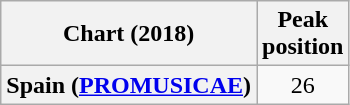<table class="wikitable plainrowheaders" style="text-align:center">
<tr>
<th scope="col">Chart (2018)</th>
<th scope="col">Peak<br>position</th>
</tr>
<tr>
<th scope="row">Spain (<a href='#'>PROMUSICAE</a>)</th>
<td>26</td>
</tr>
</table>
